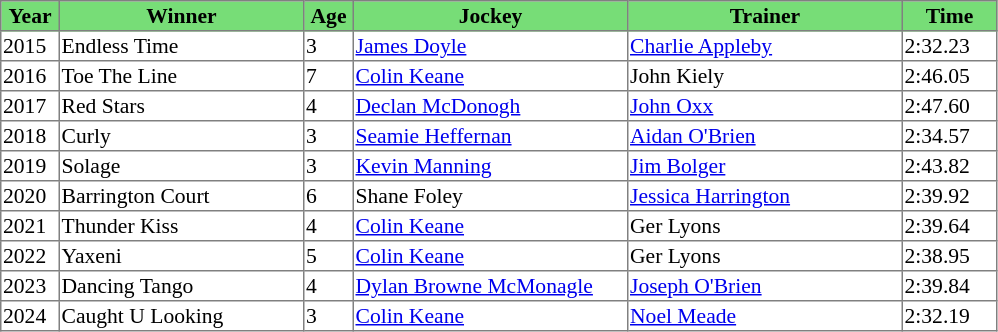<table class = "sortable" | border="1" style="border-collapse: collapse; font-size:90%">
<tr bgcolor="#77dd77" align="center">
<th style="width:36px"><strong>Year</strong></th>
<th style="width:160px"><strong>Winner</strong></th>
<th style="width:30px"><strong>Age</strong></th>
<th style="width:180px"><strong>Jockey</strong></th>
<th style="width:180px"><strong>Trainer</strong></th>
<th style="width:60px"><strong>Time</strong></th>
</tr>
<tr>
<td>2015</td>
<td>Endless Time</td>
<td>3</td>
<td><a href='#'>James Doyle</a></td>
<td><a href='#'>Charlie Appleby</a></td>
<td>2:32.23</td>
</tr>
<tr>
<td>2016</td>
<td>Toe The Line</td>
<td>7</td>
<td><a href='#'>Colin Keane</a></td>
<td>John Kiely</td>
<td>2:46.05</td>
</tr>
<tr>
<td>2017</td>
<td>Red Stars</td>
<td>4</td>
<td><a href='#'>Declan McDonogh</a></td>
<td><a href='#'>John Oxx</a></td>
<td>2:47.60</td>
</tr>
<tr>
<td>2018</td>
<td>Curly</td>
<td>3</td>
<td><a href='#'>Seamie Heffernan</a></td>
<td><a href='#'>Aidan O'Brien</a></td>
<td>2:34.57</td>
</tr>
<tr>
<td>2019</td>
<td>Solage</td>
<td>3</td>
<td><a href='#'>Kevin Manning</a></td>
<td><a href='#'>Jim Bolger</a></td>
<td>2:43.82</td>
</tr>
<tr>
<td>2020</td>
<td>Barrington Court</td>
<td>6</td>
<td>Shane Foley</td>
<td><a href='#'>Jessica Harrington</a></td>
<td>2:39.92</td>
</tr>
<tr>
<td>2021</td>
<td>Thunder Kiss</td>
<td>4</td>
<td><a href='#'>Colin Keane</a></td>
<td>Ger Lyons</td>
<td>2:39.64</td>
</tr>
<tr>
<td>2022</td>
<td>Yaxeni</td>
<td>5</td>
<td><a href='#'>Colin Keane</a></td>
<td>Ger Lyons</td>
<td>2:38.95</td>
</tr>
<tr>
<td>2023</td>
<td>Dancing Tango</td>
<td>4</td>
<td><a href='#'>Dylan Browne McMonagle</a></td>
<td><a href='#'>Joseph O'Brien</a></td>
<td>2:39.84</td>
</tr>
<tr>
<td>2024</td>
<td>Caught U Looking</td>
<td>3</td>
<td><a href='#'>Colin Keane</a></td>
<td><a href='#'>Noel Meade</a></td>
<td>2:32.19</td>
</tr>
</table>
